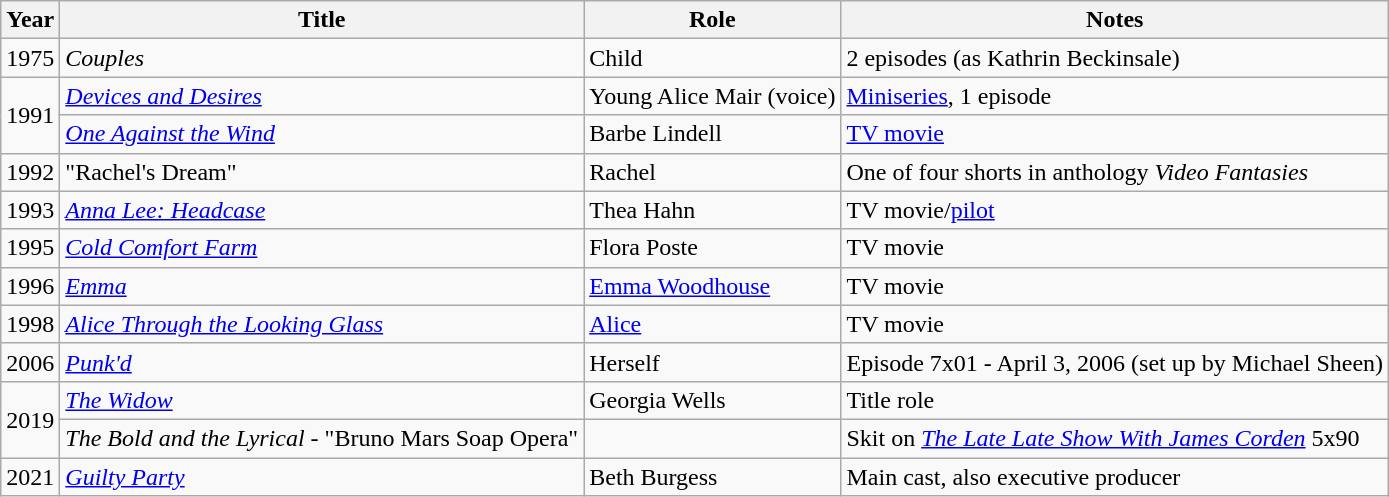<table class="wikitable sortable">
<tr>
<th scope="col">Year</th>
<th scope="col">Title</th>
<th scope="col">Role</th>
<th scope="col" class="unsortable">Notes</th>
</tr>
<tr>
<td>1975</td>
<td><em>Couples</em></td>
<td>Child</td>
<td>2 episodes (as Kathrin Beckinsale)</td>
</tr>
<tr>
<td rowspan="2">1991</td>
<td><em><a href='#'>Devices and Desires</a></em></td>
<td>Young Alice Mair (voice)</td>
<td><a href='#'>Miniseries</a>, 1 episode</td>
</tr>
<tr>
<td><em><a href='#'>One Against the Wind</a></em></td>
<td>Barbe Lindell</td>
<td><a href='#'>TV movie</a></td>
</tr>
<tr>
<td>1992</td>
<td>"Rachel's Dream"</td>
<td>Rachel</td>
<td>One of four shorts in anthology <em>Video Fantasies</em></td>
</tr>
<tr>
<td>1993</td>
<td><em><a href='#'>Anna Lee: Headcase</a></em></td>
<td>Thea Hahn</td>
<td>TV movie/<a href='#'>pilot</a></td>
</tr>
<tr>
<td>1995</td>
<td><em><a href='#'>Cold Comfort Farm</a></em></td>
<td>Flora Poste</td>
<td>TV movie</td>
</tr>
<tr>
<td>1996</td>
<td><em><a href='#'>Emma</a></em></td>
<td><a href='#'>Emma Woodhouse</a></td>
<td>TV movie</td>
</tr>
<tr>
<td>1998</td>
<td><em><a href='#'>Alice Through the Looking Glass</a></em></td>
<td><a href='#'>Alice</a></td>
<td>TV movie</td>
</tr>
<tr>
<td>2006</td>
<td><em><a href='#'>Punk'd</a></em></td>
<td>Herself</td>
<td>Episode 7x01 - April 3, 2006 (set up by Michael Sheen)</td>
</tr>
<tr>
<td rowspan="2">2019</td>
<td><em><a href='#'>The Widow</a></em></td>
<td>Georgia Wells</td>
<td>Title role</td>
</tr>
<tr>
<td><em>The Bold and the Lyrical</em> - "Bruno Mars Soap Opera"</td>
<td></td>
<td>Skit on <em><a href='#'>The Late Late Show With James Corden</a></em> 5x90</td>
</tr>
<tr>
<td>2021</td>
<td><em><a href='#'>Guilty Party</a></em></td>
<td>Beth Burgess</td>
<td>Main cast, also executive producer</td>
</tr>
</table>
